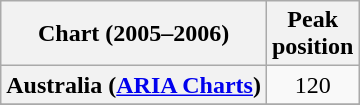<table class="wikitable sortable plainrowheaders" style="text-align:center">
<tr>
<th>Chart (2005–2006)</th>
<th>Peak<br>position</th>
</tr>
<tr>
<th scope = "row">Australia (<a href='#'>ARIA Charts</a>)</th>
<td align="center">120</td>
</tr>
<tr>
</tr>
<tr>
</tr>
<tr>
</tr>
<tr>
</tr>
<tr>
</tr>
<tr>
</tr>
<tr>
</tr>
</table>
